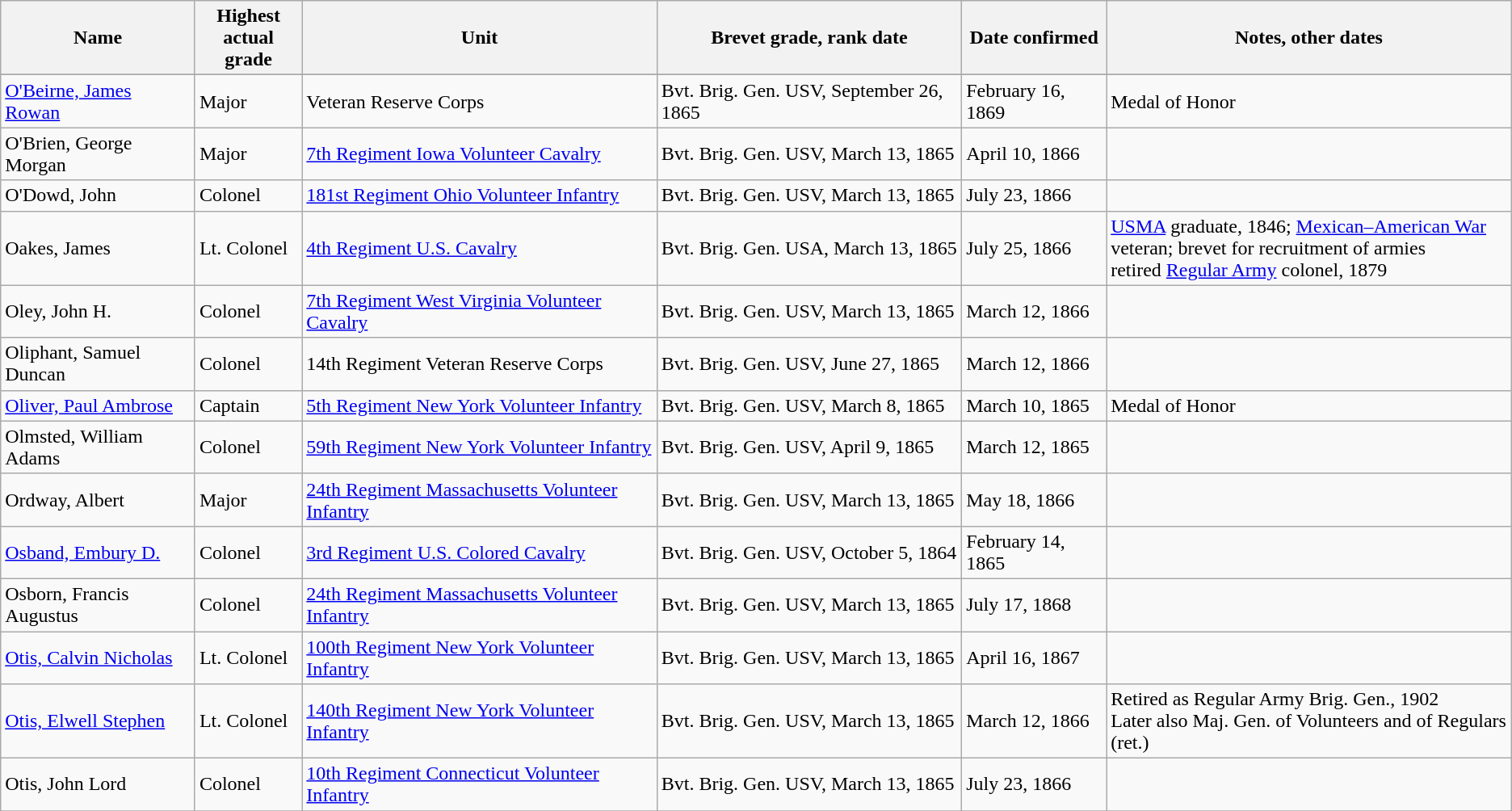<table class="wikitable sortable">
<tr>
<th class="unsortable">Name</th>
<th>Highest<br>actual grade</th>
<th>Unit</th>
<th>Brevet grade, rank date</th>
<th>Date confirmed</th>
<th class="unsortable">Notes, other dates</th>
</tr>
<tr>
</tr>
<tr>
<td><a href='#'>O'Beirne, James Rowan</a></td>
<td>Major</td>
<td>Veteran Reserve Corps</td>
<td>Bvt. Brig. Gen. USV, September 26, 1865</td>
<td>February 16, 1869</td>
<td>Medal of Honor</td>
</tr>
<tr>
<td>O'Brien, George Morgan</td>
<td>Major</td>
<td><a href='#'>7th Regiment Iowa Volunteer Cavalry</a></td>
<td>Bvt. Brig. Gen. USV, March 13, 1865</td>
<td>April 10, 1866</td>
<td></td>
</tr>
<tr>
<td>O'Dowd, John</td>
<td>Colonel</td>
<td><a href='#'>181st Regiment Ohio Volunteer Infantry</a></td>
<td>Bvt. Brig. Gen. USV, March 13, 1865</td>
<td>July 23, 1866</td>
<td></td>
</tr>
<tr>
<td>Oakes, James</td>
<td>Lt. Colonel</td>
<td><a href='#'>4th Regiment U.S. Cavalry</a></td>
<td>Bvt. Brig. Gen. USA, March 13, 1865</td>
<td>July 25, 1866</td>
<td><a href='#'>USMA</a> graduate, 1846; <a href='#'>Mexican–American War</a><br>veteran; brevet for recruitment of armies<br>retired <a href='#'>Regular Army</a> colonel, 1879</td>
</tr>
<tr>
<td>Oley, John H.</td>
<td>Colonel</td>
<td><a href='#'>7th Regiment West Virginia Volunteer Cavalry</a></td>
<td>Bvt. Brig. Gen. USV, March 13, 1865</td>
<td>March 12, 1866</td>
<td></td>
</tr>
<tr>
<td>Oliphant, Samuel Duncan</td>
<td>Colonel</td>
<td>14th Regiment Veteran Reserve Corps</td>
<td>Bvt. Brig. Gen. USV, June 27, 1865</td>
<td>March 12, 1866</td>
<td></td>
</tr>
<tr>
<td><a href='#'>Oliver, Paul Ambrose</a></td>
<td>Captain</td>
<td><a href='#'>5th Regiment New York Volunteer Infantry</a></td>
<td>Bvt. Brig. Gen. USV, March 8, 1865</td>
<td>March 10, 1865</td>
<td>Medal of Honor</td>
</tr>
<tr>
<td>Olmsted, William Adams</td>
<td>Colonel</td>
<td><a href='#'>59th Regiment New York Volunteer Infantry</a></td>
<td>Bvt. Brig. Gen. USV, April 9, 1865</td>
<td>March 12, 1865</td>
<td></td>
</tr>
<tr>
<td>Ordway, Albert</td>
<td>Major</td>
<td><a href='#'>24th Regiment Massachusetts Volunteer Infantry</a></td>
<td>Bvt. Brig. Gen. USV, March 13, 1865</td>
<td>May 18, 1866</td>
<td></td>
</tr>
<tr>
<td><a href='#'>Osband, Embury D.</a></td>
<td>Colonel</td>
<td><a href='#'>3rd Regiment U.S. Colored Cavalry</a></td>
<td>Bvt. Brig. Gen. USV, October 5, 1864</td>
<td>February 14, 1865</td>
<td></td>
</tr>
<tr>
<td>Osborn, Francis Augustus</td>
<td>Colonel</td>
<td><a href='#'>24th Regiment Massachusetts Volunteer Infantry</a></td>
<td>Bvt. Brig. Gen. USV, March 13, 1865</td>
<td>July 17, 1868</td>
<td></td>
</tr>
<tr>
<td><a href='#'>Otis, Calvin Nicholas</a></td>
<td>Lt. Colonel</td>
<td><a href='#'>100th Regiment New York Volunteer Infantry</a></td>
<td>Bvt. Brig. Gen. USV, March 13, 1865</td>
<td>April 16, 1867</td>
<td></td>
</tr>
<tr>
<td><a href='#'>Otis, Elwell Stephen</a></td>
<td>Lt. Colonel</td>
<td><a href='#'>140th Regiment New York Volunteer Infantry</a></td>
<td>Bvt. Brig. Gen. USV, March 13, 1865</td>
<td>March 12, 1866</td>
<td>Retired as Regular Army Brig. Gen., 1902<br>Later also Maj. Gen. of Volunteers and of Regulars (ret.)</td>
</tr>
<tr>
<td>Otis, John Lord</td>
<td>Colonel</td>
<td><a href='#'>10th Regiment Connecticut Volunteer Infantry</a></td>
<td>Bvt. Brig. Gen. USV, March 13, 1865</td>
<td>July 23, 1866</td>
<td></td>
</tr>
<tr>
</tr>
</table>
